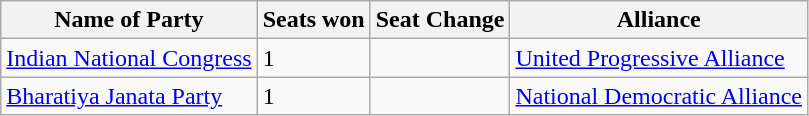<table class="wikitable sortable">
<tr>
<th>Name of Party</th>
<th>Seats won</th>
<th>Seat Change</th>
<th>Alliance</th>
</tr>
<tr>
<td><a href='#'>Indian National Congress</a></td>
<td>1</td>
<td></td>
<td><a href='#'>United Progressive Alliance</a></td>
</tr>
<tr>
<td><a href='#'>Bharatiya Janata Party</a></td>
<td>1</td>
<td></td>
<td><a href='#'>National Democratic Alliance</a></td>
</tr>
</table>
